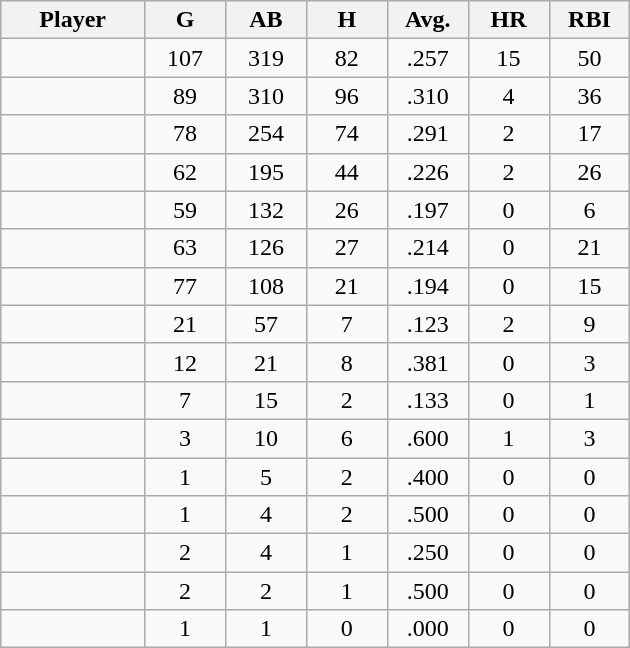<table class="wikitable sortable">
<tr>
<th bgcolor="#DDDDFF" width="16%">Player</th>
<th bgcolor="#DDDDFF" width="9%">G</th>
<th bgcolor="#DDDDFF" width="9%">AB</th>
<th bgcolor="#DDDDFF" width="9%">H</th>
<th bgcolor="#DDDDFF" width="9%">Avg.</th>
<th bgcolor="#DDDDFF" width="9%">HR</th>
<th bgcolor="#DDDDFF" width="9%">RBI</th>
</tr>
<tr align="center">
<td></td>
<td>107</td>
<td>319</td>
<td>82</td>
<td>.257</td>
<td>15</td>
<td>50</td>
</tr>
<tr align="center">
<td></td>
<td>89</td>
<td>310</td>
<td>96</td>
<td>.310</td>
<td>4</td>
<td>36</td>
</tr>
<tr align="center">
<td></td>
<td>78</td>
<td>254</td>
<td>74</td>
<td>.291</td>
<td>2</td>
<td>17</td>
</tr>
<tr align="center">
<td></td>
<td>62</td>
<td>195</td>
<td>44</td>
<td>.226</td>
<td>2</td>
<td>26</td>
</tr>
<tr align="center">
<td></td>
<td>59</td>
<td>132</td>
<td>26</td>
<td>.197</td>
<td>0</td>
<td>6</td>
</tr>
<tr align="center">
<td></td>
<td>63</td>
<td>126</td>
<td>27</td>
<td>.214</td>
<td>0</td>
<td>21</td>
</tr>
<tr align="center">
<td></td>
<td>77</td>
<td>108</td>
<td>21</td>
<td>.194</td>
<td>0</td>
<td>15</td>
</tr>
<tr align="center">
<td></td>
<td>21</td>
<td>57</td>
<td>7</td>
<td>.123</td>
<td>2</td>
<td>9</td>
</tr>
<tr align="center">
<td></td>
<td>12</td>
<td>21</td>
<td>8</td>
<td>.381</td>
<td>0</td>
<td>3</td>
</tr>
<tr align="center">
<td></td>
<td>7</td>
<td>15</td>
<td>2</td>
<td>.133</td>
<td>0</td>
<td>1</td>
</tr>
<tr align="center">
<td></td>
<td>3</td>
<td>10</td>
<td>6</td>
<td>.600</td>
<td>1</td>
<td>3</td>
</tr>
<tr align="center">
<td></td>
<td>1</td>
<td>5</td>
<td>2</td>
<td>.400</td>
<td>0</td>
<td>0</td>
</tr>
<tr align="center">
<td></td>
<td>1</td>
<td>4</td>
<td>2</td>
<td>.500</td>
<td>0</td>
<td>0</td>
</tr>
<tr align="center">
<td></td>
<td>2</td>
<td>4</td>
<td>1</td>
<td>.250</td>
<td>0</td>
<td>0</td>
</tr>
<tr align="center">
<td></td>
<td>2</td>
<td>2</td>
<td>1</td>
<td>.500</td>
<td>0</td>
<td>0</td>
</tr>
<tr align="center">
<td></td>
<td>1</td>
<td>1</td>
<td>0</td>
<td>.000</td>
<td>0</td>
<td>0</td>
</tr>
</table>
